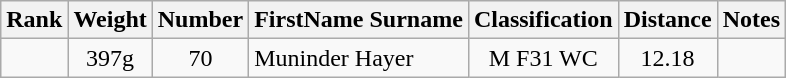<table class="wikitable sortable" style="text-align:center">
<tr>
<th>Rank</th>
<th>Weight</th>
<th>Number</th>
<th>FirstName Surname</th>
<th>Classification</th>
<th>Distance</th>
<th>Notes</th>
</tr>
<tr>
<td></td>
<td>397g</td>
<td>70</td>
<td style="text-align:left"> Muninder Hayer</td>
<td>M F31 WC</td>
<td>12.18</td>
<td></td>
</tr>
</table>
